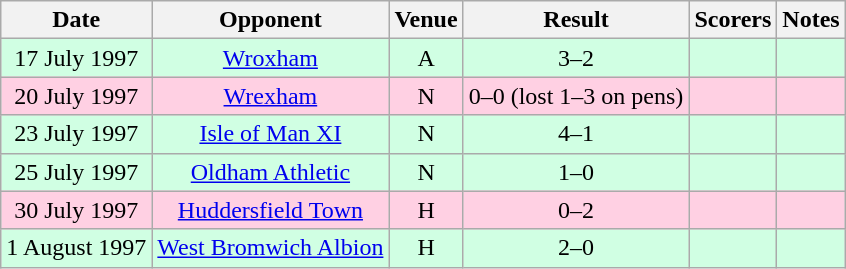<table class="wikitable sortable" style="font-size:100%; text-align:center">
<tr>
<th>Date</th>
<th>Opponent</th>
<th>Venue</th>
<th>Result</th>
<th>Scorers</th>
<th>Notes</th>
</tr>
<tr style="background-color: #d0ffe3;">
<td>17 July 1997</td>
<td><a href='#'>Wroxham</a></td>
<td>A</td>
<td>3–2</td>
<td></td>
<td></td>
</tr>
<tr style="background-color: #ffd0e3;">
<td>20 July 1997</td>
<td><a href='#'>Wrexham</a></td>
<td>N</td>
<td>0–0 (lost 1–3 on pens)</td>
<td></td>
<td></td>
</tr>
<tr style="background-color: #d0ffe3;">
<td>23 July 1997</td>
<td><a href='#'>Isle of Man XI</a></td>
<td>N</td>
<td>4–1</td>
<td></td>
<td></td>
</tr>
<tr style="background-color: #d0ffe3;">
<td>25 July 1997</td>
<td><a href='#'>Oldham Athletic</a></td>
<td>N</td>
<td>1–0</td>
<td></td>
<td></td>
</tr>
<tr style="background-color: #ffd0e3;">
<td>30 July 1997</td>
<td><a href='#'>Huddersfield Town</a></td>
<td>H</td>
<td>0–2</td>
<td></td>
<td></td>
</tr>
<tr style="background-color: #d0ffe3;">
<td>1 August 1997</td>
<td><a href='#'>West Bromwich Albion</a></td>
<td>H</td>
<td>2–0</td>
<td></td>
<td></td>
</tr>
</table>
